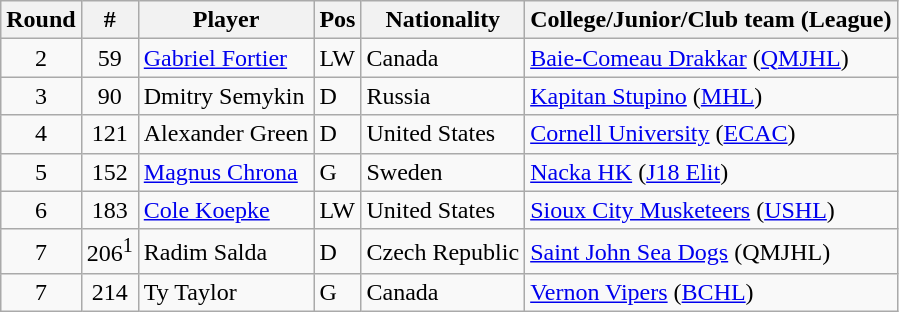<table class="wikitable">
<tr>
<th>Round</th>
<th>#</th>
<th>Player</th>
<th>Pos</th>
<th>Nationality</th>
<th>College/Junior/Club team (League)</th>
</tr>
<tr>
<td style="text-align:center;">2</td>
<td style="text-align:center;">59</td>
<td><a href='#'>Gabriel Fortier</a></td>
<td>LW</td>
<td> Canada</td>
<td><a href='#'>Baie-Comeau Drakkar</a> (<a href='#'>QMJHL</a>)</td>
</tr>
<tr>
<td style="text-align:center;">3</td>
<td style="text-align:center;">90</td>
<td>Dmitry Semykin</td>
<td>D</td>
<td> Russia</td>
<td><a href='#'>Kapitan Stupino</a> (<a href='#'>MHL</a>)</td>
</tr>
<tr>
<td style="text-align:center;">4</td>
<td style="text-align:center;">121</td>
<td>Alexander Green</td>
<td>D</td>
<td> United States</td>
<td><a href='#'>Cornell University</a> (<a href='#'>ECAC</a>)</td>
</tr>
<tr>
<td style="text-align:center;">5</td>
<td style="text-align:center;">152</td>
<td><a href='#'>Magnus Chrona</a></td>
<td>G</td>
<td> Sweden</td>
<td><a href='#'>Nacka HK</a> (<a href='#'>J18 Elit</a>)</td>
</tr>
<tr>
<td style="text-align:center;">6</td>
<td style="text-align:center;">183</td>
<td><a href='#'>Cole Koepke</a></td>
<td>LW</td>
<td> United States</td>
<td><a href='#'>Sioux City Musketeers</a> (<a href='#'>USHL</a>)</td>
</tr>
<tr>
<td style="text-align:center;">7</td>
<td style="text-align:center;">206<sup>1</sup></td>
<td>Radim Salda</td>
<td>D</td>
<td> Czech Republic</td>
<td><a href='#'>Saint John Sea Dogs</a> (QMJHL)</td>
</tr>
<tr>
<td style="text-align:center;">7</td>
<td style="text-align:center;">214</td>
<td>Ty Taylor</td>
<td>G</td>
<td> Canada</td>
<td><a href='#'>Vernon Vipers</a> (<a href='#'>BCHL</a>)</td>
</tr>
</table>
